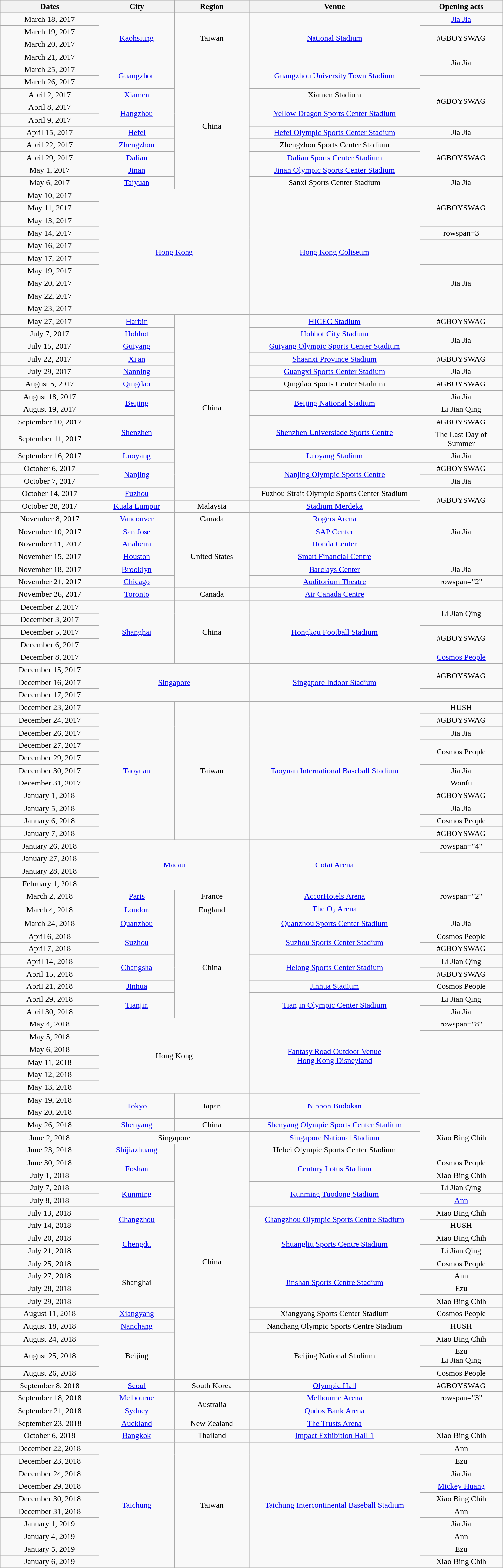<table class="wikitable" style="text-align:center">
<tr>
<th scope="col" style="width:12em;">Dates</th>
<th scope="col" style="width:9em;">City</th>
<th scope="col" style="width:9em;">Region</th>
<th scope="col" style="width:21em;">Venue</th>
<th scope="col" style="width:10em;">Opening acts</th>
</tr>
<tr>
<td scope="row" style="text-align:center;">March 18, 2017</td>
<td rowspan="4"><a href='#'>Kaohsiung</a></td>
<td rowspan="4">Taiwan</td>
<td rowspan="4"><a href='#'>National Stadium</a></td>
<td><a href='#'>Jia Jia</a></td>
</tr>
<tr>
<td scope="row" style="text-align:center;">March 19, 2017</td>
<td rowspan="2">#GBOYSWAG</td>
</tr>
<tr>
<td scope="row" style="text-align:center;">March 20, 2017</td>
</tr>
<tr>
<td scope="row" style="text-align:center;">March 21, 2017</td>
<td rowspan="2">Jia Jia</td>
</tr>
<tr>
<td scope="row" style="text-align:center;">March 25, 2017</td>
<td rowspan=2><a href='#'>Guangzhou</a></td>
<td rowspan="10">China</td>
<td rowspan=2><a href='#'>Guangzhou University Town Stadium</a></td>
</tr>
<tr>
<td scope="row" style="text-align:center;">March 26, 2017</td>
<td rowspan=4>#GBOYSWAG</td>
</tr>
<tr>
<td scope="row" style="text-align:center;">April 2, 2017</td>
<td><a href='#'>Xiamen</a></td>
<td>Xiamen Stadium</td>
</tr>
<tr>
<td scope="row" style="text-align:center;">April 8, 2017</td>
<td rowspan=2><a href='#'>Hangzhou</a></td>
<td rowspan=2><a href='#'>Yellow Dragon Sports Center Stadium</a></td>
</tr>
<tr>
<td scope="row" style="text-align:center;">April 9, 2017</td>
</tr>
<tr>
<td scope="row" style="text-align:center;">April 15, 2017</td>
<td><a href='#'>Hefei</a></td>
<td><a href='#'>Hefei Olympic Sports Center Stadium</a></td>
<td>Jia Jia</td>
</tr>
<tr>
<td scope="row" style="text-align:center;">April 22, 2017</td>
<td><a href='#'>Zhengzhou</a></td>
<td>Zhengzhou Sports Center Stadium</td>
<td rowspan=3>#GBOYSWAG</td>
</tr>
<tr>
<td scope="row" style="text-align:center;">April 29, 2017</td>
<td><a href='#'>Dalian</a></td>
<td><a href='#'>Dalian Sports Center Stadium</a></td>
</tr>
<tr>
<td scope="row" style="text-align:center;">May 1, 2017</td>
<td><a href='#'>Jinan</a></td>
<td><a href='#'>Jinan Olympic Sports Center Stadium</a></td>
</tr>
<tr>
<td scope="row" style="text-align:center;">May 6, 2017</td>
<td><a href='#'>Taiyuan</a></td>
<td>Sanxi Sports Center Stadium</td>
<td>Jia Jia</td>
</tr>
<tr>
<td scope="row" style="text-align:center;">May 10, 2017</td>
<td rowspan="10" colspan="2"><a href='#'>Hong Kong</a></td>
<td rowspan=10><a href='#'>Hong Kong Coliseum</a></td>
<td rowspan=3>#GBOYSWAG</td>
</tr>
<tr>
<td scope="row" style="text-align:center;">May 11, 2017</td>
</tr>
<tr>
<td scope="row" style="text-align:center;">May 13, 2017</td>
</tr>
<tr>
<td scope="row" style="text-align:center;">May 14, 2017</td>
<td>rowspan=3 </td>
</tr>
<tr>
<td scope="row" style="text-align:center;">May 16, 2017</td>
</tr>
<tr>
<td scope="row" style="text-align:center;">May 17, 2017</td>
</tr>
<tr>
<td scope="row" style="text-align:center;">May 19, 2017</td>
<td rowspan=3>Jia Jia</td>
</tr>
<tr>
<td scope="row" style="text-align:center;">May 20, 2017</td>
</tr>
<tr>
<td scope="row" style="text-align:center;">May 22, 2017</td>
</tr>
<tr>
<td scope="row" style="text-align:center;">May 23, 2017</td>
<td></td>
</tr>
<tr>
<td scope="row" style="text-align:center;">May 27, 2017</td>
<td><a href='#'>Harbin</a></td>
<td rowspan=14>China</td>
<td><a href='#'>HICEC Stadium</a></td>
<td>#GBOYSWAG</td>
</tr>
<tr>
<td scope="row" style="text-align:center;">July 7, 2017</td>
<td><a href='#'>Hohhot</a></td>
<td><a href='#'>Hohhot City Stadium</a></td>
<td rowspan=2>Jia Jia</td>
</tr>
<tr>
<td scope="row" style="text-align:center;">July 15, 2017</td>
<td><a href='#'>Guiyang</a></td>
<td><a href='#'>Guiyang Olympic Sports Center Stadium</a></td>
</tr>
<tr>
<td scope="row" style="text-align:center;">July 22, 2017</td>
<td><a href='#'>Xi'an</a></td>
<td><a href='#'>Shaanxi Province Stadium</a></td>
<td>#GBOYSWAG</td>
</tr>
<tr>
<td scope="row" style="text-align:center;">July 29, 2017</td>
<td><a href='#'>Nanning</a></td>
<td><a href='#'>Guangxi Sports Center Stadium</a></td>
<td>Jia Jia</td>
</tr>
<tr>
<td scope="row" style="text-align:center;">August 5, 2017</td>
<td><a href='#'>Qingdao</a></td>
<td>Qingdao Sports Center Stadium</td>
<td>#GBOYSWAG</td>
</tr>
<tr>
<td scope="row" style="text-align:center;">August 18, 2017</td>
<td rowspan=2><a href='#'>Beijing</a></td>
<td rowspan=2><a href='#'>Beijing National Stadium</a></td>
<td>Jia Jia</td>
</tr>
<tr>
<td scope="row" style="text-align:center;">August 19, 2017</td>
<td>Li Jian Qing</td>
</tr>
<tr>
<td scope="row" style="text-align:center;">September 10, 2017</td>
<td rowspan=2><a href='#'>Shenzhen</a></td>
<td rowspan=2><a href='#'>Shenzhen Universiade Sports Centre</a></td>
<td>#GBOYSWAG</td>
</tr>
<tr>
<td scope="row" style="text-align:center;">September 11, 2017</td>
<td>The Last Day of Summer</td>
</tr>
<tr>
<td scope="row" style="text-align:center;">September 16, 2017</td>
<td><a href='#'>Luoyang</a></td>
<td><a href='#'>Luoyang Stadium</a></td>
<td>Jia Jia</td>
</tr>
<tr>
<td scope="row" style="text-align:center;">October 6, 2017</td>
<td rowspan=2><a href='#'>Nanjing</a></td>
<td rowspan=2><a href='#'>Nanjing Olympic Sports Centre</a></td>
<td>#GBOYSWAG</td>
</tr>
<tr>
<td scope="row" style="text-align:center;">October 7, 2017</td>
<td>Jia Jia</td>
</tr>
<tr>
<td scope="row" style="text-align:center;">October 14, 2017</td>
<td><a href='#'>Fuzhou</a></td>
<td>Fuzhou Strait Olympic Sports Center Stadium</td>
<td rowspan="2">#GBOYSWAG</td>
</tr>
<tr>
<td scope="row" style="text-align:center;">October 28, 2017</td>
<td><a href='#'>Kuala Lumpur</a></td>
<td>Malaysia</td>
<td><a href='#'>Stadium Merdeka</a></td>
</tr>
<tr>
<td scope="row" style="text-align:center;">November 8, 2017</td>
<td><a href='#'>Vancouver</a></td>
<td>Canada</td>
<td><a href='#'>Rogers Arena</a></td>
<td rowspan="3">Jia Jia</td>
</tr>
<tr>
<td scope="row" style="text-align:center;">November 10, 2017</td>
<td><a href='#'>San Jose</a></td>
<td rowspan="5">United States</td>
<td><a href='#'>SAP Center</a></td>
</tr>
<tr>
<td scope="row" style="text-align:center;">November 11, 2017</td>
<td><a href='#'>Anaheim</a></td>
<td><a href='#'>Honda Center</a></td>
</tr>
<tr>
<td scope="row" style="text-align:center;">November 15, 2017</td>
<td><a href='#'>Houston</a></td>
<td><a href='#'>Smart Financial Centre</a></td>
<td></td>
</tr>
<tr>
<td scope="row" style="text-align:center;">November 18, 2017</td>
<td><a href='#'>Brooklyn</a></td>
<td><a href='#'>Barclays Center</a></td>
<td>Jia Jia</td>
</tr>
<tr>
<td scope="row" style="text-align:center;">November 21, 2017</td>
<td><a href='#'>Chicago</a></td>
<td><a href='#'>Auditorium Theatre</a></td>
<td>rowspan="2" </td>
</tr>
<tr>
<td scope="row" style="text-align:center;">November 26, 2017</td>
<td><a href='#'>Toronto</a></td>
<td>Canada</td>
<td><a href='#'>Air Canada Centre</a></td>
</tr>
<tr>
<td scope="row" style="text-align:center;">December 2, 2017</td>
<td rowspan="5"><a href='#'>Shanghai</a></td>
<td rowspan="5">China</td>
<td rowspan="5"><a href='#'>Hongkou Football Stadium</a></td>
<td rowspan="2">Li Jian Qing</td>
</tr>
<tr>
<td scope="row" style="text-align:center;">December 3, 2017</td>
</tr>
<tr>
<td scope="row" style="text-align:center;">December 5, 2017</td>
<td rowspan="2">#GBOYSWAG</td>
</tr>
<tr>
<td scope="row" style="text-align:center;">December 6, 2017</td>
</tr>
<tr>
<td scope="row" style="text-align:center;">December 8, 2017</td>
<td><a href='#'>Cosmos People</a></td>
</tr>
<tr>
<td scope="row" style="text-align:center;">December 15, 2017</td>
<td rowspan="3" colspan="2"><a href='#'>Singapore</a></td>
<td rowspan=3><a href='#'>Singapore Indoor Stadium</a></td>
<td rowspan="2">#GBOYSWAG</td>
</tr>
<tr>
<td scope="row" style="text-align:center;">December 16, 2017</td>
</tr>
<tr>
<td scope="row" style="text-align:center;">December 17, 2017</td>
<td></td>
</tr>
<tr>
<td scope="row" style="text-align:center;">December 23, 2017</td>
<td rowspan="11"><a href='#'>Taoyuan</a></td>
<td rowspan="11">Taiwan</td>
<td rowspan="11"><a href='#'>Taoyuan International Baseball Stadium</a></td>
<td>HUSH</td>
</tr>
<tr>
<td scope="row" style="text-align:center;">December 24, 2017</td>
<td>#GBOYSWAG</td>
</tr>
<tr>
<td scope="row" style="text-align:center;">December 26, 2017</td>
<td>Jia Jia</td>
</tr>
<tr>
<td scope="row" style="text-align:center;">December 27, 2017</td>
<td rowspan="2">Cosmos People</td>
</tr>
<tr>
<td scope="row" style="text-align:center;">December 29, 2017</td>
</tr>
<tr>
<td scope="row" style="text-align:center;">December 30, 2017</td>
<td>Jia Jia</td>
</tr>
<tr>
<td scope="row" style="text-align:center;">December 31, 2017</td>
<td>Wonfu</td>
</tr>
<tr>
<td scope="row" style="text-align:center;">January 1, 2018</td>
<td>#GBOYSWAG</td>
</tr>
<tr>
<td scope="row" style="text-align:center;">January 5, 2018</td>
<td>Jia Jia</td>
</tr>
<tr>
<td scope="row" style="text-align:center;">January 6, 2018</td>
<td>Cosmos People</td>
</tr>
<tr>
<td scope="row" style="text-align:center;">January 7, 2018</td>
<td>#GBOYSWAG</td>
</tr>
<tr>
<td scope="row" style="text-align:center;">January 26, 2018</td>
<td rowspan="4" colspan="2"><a href='#'>Macau</a></td>
<td rowspan="4"><a href='#'>Cotai Arena</a></td>
<td>rowspan="4" </td>
</tr>
<tr>
<td scope="row" style="text-align:center;">January 27, 2018</td>
</tr>
<tr>
<td scope="row" style="text-align:center;">January 28, 2018</td>
</tr>
<tr>
<td scope="row" style="text-align:center;">February 1, 2018</td>
</tr>
<tr>
<td scope="row" style="text-align:center;">March 2, 2018</td>
<td><a href='#'>Paris</a></td>
<td>France</td>
<td><a href='#'>AccorHotels Arena</a></td>
<td>rowspan="2" </td>
</tr>
<tr>
<td scope="row" style="text-align:center;">March 4, 2018</td>
<td><a href='#'>London</a></td>
<td>England</td>
<td><a href='#'>The O<sub>2</sub> Arena</a></td>
</tr>
<tr>
<td scope="row" style="text-align:center;">March 24, 2018</td>
<td><a href='#'>Quanzhou</a></td>
<td rowspan="8">China</td>
<td><a href='#'>Quanzhou Sports Center Stadium</a></td>
<td>Jia Jia</td>
</tr>
<tr>
<td scope="row" style="text-align:center;">April 6, 2018</td>
<td rowspan="2"><a href='#'>Suzhou</a></td>
<td rowspan="2"><a href='#'>Suzhou Sports Center Stadium</a></td>
<td>Cosmos People</td>
</tr>
<tr>
<td scope="row" style="text-align:center;">April 7, 2018</td>
<td>#GBOYSWAG</td>
</tr>
<tr>
<td scope="row" style="text-align:center;">April 14, 2018</td>
<td rowspan="2"><a href='#'>Changsha</a></td>
<td rowspan="2"><a href='#'>Helong Sports Center Stadium</a></td>
<td>Li Jian Qing</td>
</tr>
<tr>
<td scope="row" style="text-align:center;">April 15, 2018</td>
<td>#GBOYSWAG</td>
</tr>
<tr>
<td scope="row" style="text-align:center;">April 21, 2018</td>
<td><a href='#'>Jinhua</a></td>
<td><a href='#'>Jinhua Stadium</a></td>
<td>Cosmos People</td>
</tr>
<tr>
<td scope="row" style="text-align:center;">April 29, 2018</td>
<td rowspan="2"><a href='#'>Tianjin</a></td>
<td rowspan="2"><a href='#'>Tianjin Olympic Center Stadium</a></td>
<td>Li Jian Qing</td>
</tr>
<tr>
<td scope="row" style="text-align:center;">April 30, 2018</td>
<td>Jia Jia</td>
</tr>
<tr>
<td scope="row" style="text-align:center;">May 4, 2018</td>
<td colspan="2" rowspan="6">Hong Kong</td>
<td rowspan="6"><a href='#'>Fantasy Road Outdoor Venue<br>Hong Kong Disneyland</a></td>
<td>rowspan="8" </td>
</tr>
<tr>
<td scope="row" style="text-align:center;">May 5, 2018</td>
</tr>
<tr>
<td scope="row" style="text-align:center;">May 6, 2018</td>
</tr>
<tr>
<td scope="row" style="text-align:center;">May 11, 2018</td>
</tr>
<tr>
<td scope="row" style="text-align:center;">May 12, 2018</td>
</tr>
<tr>
<td scope="row" style="text-align:center;">May 13, 2018</td>
</tr>
<tr>
<td scope="row" style="text-align:center;">May 19, 2018</td>
<td rowspan="2"><a href='#'>Tokyo</a></td>
<td rowspan="2">Japan</td>
<td rowspan="2"><a href='#'>Nippon Budokan</a></td>
</tr>
<tr>
<td scope="row" style="text-align:center;">May 20, 2018</td>
</tr>
<tr>
<td scope="row" style="text-align:center;">May 26, 2018</td>
<td><a href='#'>Shenyang</a></td>
<td>China</td>
<td><a href='#'>Shenyang Olympic Sports Center Stadium</a></td>
<td rowspan="3">Xiao Bing Chih</td>
</tr>
<tr>
<td scope="row" style="text-align:center;">June 2, 2018</td>
<td colspan="2">Singapore</td>
<td><a href='#'>Singapore National Stadium</a></td>
</tr>
<tr>
<td scope="row" style="text-align:center;">June 23, 2018</td>
<td><a href='#'>Shijiazhuang</a></td>
<td rowspan="18">China</td>
<td>Hebei Olympic Sports Center Stadium</td>
</tr>
<tr>
<td scope="row" style="text-align:center;">June 30, 2018</td>
<td rowspan="2"><a href='#'>Foshan</a></td>
<td rowspan="2"><a href='#'>Century Lotus Stadium</a></td>
<td>Cosmos People</td>
</tr>
<tr>
<td scope="row" style="text-align:center;">July 1, 2018</td>
<td>Xiao Bing Chih</td>
</tr>
<tr>
<td scope="row" style="text-align:center;">July 7, 2018</td>
<td rowspan="2"><a href='#'>Kunming</a></td>
<td rowspan="2"><a href='#'>Kunming Tuodong Stadium</a></td>
<td>Li Jian Qing</td>
</tr>
<tr>
<td scope="row" style="text-align:center;">July 8, 2018</td>
<td><a href='#'>Ann</a></td>
</tr>
<tr>
<td scope="row" style="text-align:center;">July 13, 2018</td>
<td rowspan="2"><a href='#'>Changzhou</a></td>
<td rowspan="2"><a href='#'>Changzhou Olympic Sports Centre Stadium</a></td>
<td>Xiao Bing Chih</td>
</tr>
<tr>
<td scope="row" style="text-align:center;">July 14, 2018</td>
<td>HUSH</td>
</tr>
<tr>
<td scope="row" style="text-align:center;">July 20, 2018</td>
<td rowspan="2"><a href='#'>Chengdu</a></td>
<td rowspan="2"><a href='#'>Shuangliu Sports Centre Stadium</a></td>
<td>Xiao Bing Chih</td>
</tr>
<tr>
<td scope="row" style="text-align:center;">July 21, 2018</td>
<td>Li Jian Qing</td>
</tr>
<tr>
<td scope="row" style="text-align:center;">July 25, 2018</td>
<td rowspan="4">Shanghai</td>
<td rowspan="4"><a href='#'>Jinshan Sports Centre Stadium</a></td>
<td>Cosmos People</td>
</tr>
<tr>
<td scope="row" style="text-align:center;">July 27, 2018</td>
<td>Ann</td>
</tr>
<tr>
<td scope="row" style="text-align:center;">July 28, 2018</td>
<td>Ezu</td>
</tr>
<tr>
<td scope="row" style="text-align:center;">July 29, 2018</td>
<td>Xiao Bing Chih</td>
</tr>
<tr>
<td scope="row" style="text-align:center;">August 11, 2018</td>
<td><a href='#'>Xiangyang</a></td>
<td>Xiangyang Sports Center Stadium</td>
<td>Cosmos People</td>
</tr>
<tr>
<td scope="row" style="text-align:center;">August 18, 2018</td>
<td><a href='#'>Nanchang</a></td>
<td>Nanchang Olympic Sports Centre Stadium</td>
<td>HUSH</td>
</tr>
<tr>
<td scope="row" style="text-align:center;">August 24, 2018</td>
<td rowspan="3">Beijing</td>
<td rowspan="3">Beijing National Stadium</td>
<td>Xiao Bing Chih</td>
</tr>
<tr>
<td scope="row" style="text-align:center;">August 25, 2018</td>
<td>Ezu<br>Li Jian Qing</td>
</tr>
<tr>
<td scope="row" style="text-align:center;">August 26, 2018</td>
<td>Cosmos People</td>
</tr>
<tr>
<td scope="row" style="text-align:center;">September 8, 2018</td>
<td><a href='#'>Seoul</a></td>
<td>South Korea</td>
<td><a href='#'>Olympic Hall</a></td>
<td>#GBOYSWAG</td>
</tr>
<tr>
<td scope="row" style="text-align:center;">September 18, 2018</td>
<td><a href='#'>Melbourne</a></td>
<td rowspan="2">Australia</td>
<td><a href='#'>Melbourne Arena</a></td>
<td>rowspan="3" </td>
</tr>
<tr>
<td scope="row" style="text-align:center;">September 21, 2018</td>
<td><a href='#'>Sydney</a></td>
<td><a href='#'>Qudos Bank Arena</a></td>
</tr>
<tr>
<td scope="row" style="text-align:center;">September 23, 2018</td>
<td><a href='#'>Auckland</a></td>
<td>New Zealand</td>
<td><a href='#'>The Trusts Arena</a></td>
</tr>
<tr>
<td scope="row" style="text-align:center;">October 6, 2018</td>
<td><a href='#'>Bangkok</a></td>
<td>Thailand</td>
<td><a href='#'>Impact Exhibition Hall 1</a></td>
<td>Xiao Bing Chih</td>
</tr>
<tr>
<td scope="row" style="text-align:center;">December 22, 2018</td>
<td rowspan="10"><a href='#'>Taichung</a></td>
<td rowspan="10">Taiwan</td>
<td rowspan="10"><a href='#'>Taichung Intercontinental Baseball Stadium</a></td>
<td>Ann</td>
</tr>
<tr>
<td scope="row" style="text-align:center;">December 23, 2018</td>
<td>Ezu</td>
</tr>
<tr>
<td scope="row" style="text-align:center;">December 24, 2018</td>
<td>Jia Jia</td>
</tr>
<tr>
<td scope="row" style="text-align:center;">December 29, 2018</td>
<td><a href='#'>Mickey Huang</a></td>
</tr>
<tr>
<td scope="row" style="text-align:center;">December 30, 2018</td>
<td>Xiao Bing Chih</td>
</tr>
<tr>
<td scope="row" style="text-align:center;">December 31, 2018</td>
<td>Ann</td>
</tr>
<tr>
<td scope="row" style="text-align:center;">January 1, 2019</td>
<td>Jia Jia</td>
</tr>
<tr>
<td scope="row" style="text-align:center;">January 4, 2019</td>
<td>Ann</td>
</tr>
<tr>
<td scope="row" style="text-align:center;">January 5, 2019</td>
<td>Ezu</td>
</tr>
<tr>
<td scope="row" style="text-align:center;">January 6, 2019</td>
<td>Xiao Bing Chih</td>
</tr>
</table>
